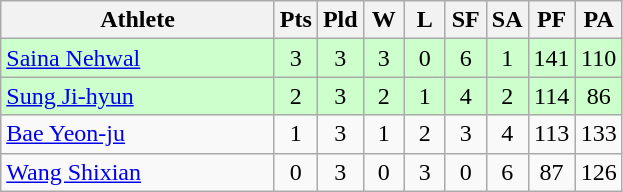<table class=wikitable style="text-align:center">
<tr>
<th width=175>Athlete</th>
<th width=20>Pts</th>
<th width=20>Pld</th>
<th width=20>W</th>
<th width=20>L</th>
<th width=20>SF</th>
<th width=20>SA</th>
<th width=20>PF</th>
<th width=20>PA</th>
</tr>
<tr bgcolor=ccffcc>
<td style="text-align:left"> <a href='#'>Saina Nehwal</a></td>
<td>3</td>
<td>3</td>
<td>3</td>
<td>0</td>
<td>6</td>
<td>1</td>
<td>141</td>
<td>110</td>
</tr>
<tr bgcolor=ccffcc>
<td style="text-align:left"> <a href='#'>Sung Ji-hyun</a></td>
<td>2</td>
<td>3</td>
<td>2</td>
<td>1</td>
<td>4</td>
<td>2</td>
<td>114</td>
<td>86</td>
</tr>
<tr bgcolor=>
<td style="text-align:left"> <a href='#'>Bae Yeon-ju</a></td>
<td>1</td>
<td>3</td>
<td>1</td>
<td>2</td>
<td>3</td>
<td>4</td>
<td>113</td>
<td>133</td>
</tr>
<tr bgcolor=>
<td style="text-align:left"> <a href='#'>Wang Shixian</a></td>
<td>0</td>
<td>3</td>
<td>0</td>
<td>3</td>
<td>0</td>
<td>6</td>
<td>87</td>
<td>126</td>
</tr>
</table>
